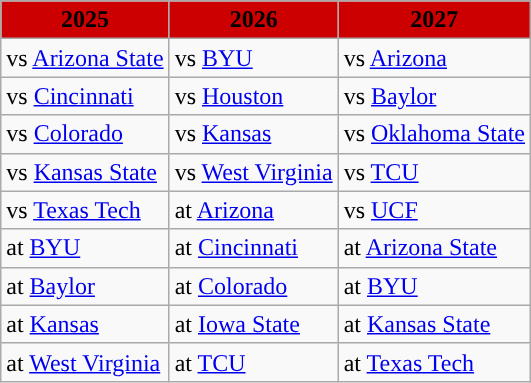<table class="wikitable sortable">
<tr>
<th style="background:#CC0000; color:#000000;">2025</th>
<th style="background:#CC0000; color:#000000;">2026</th>
<th style="background:#CC0000; color:#000000;">2027</th>
</tr>
<tr>
<td>vs <a href='#'>Arizona State</a></td>
<td>vs <a href='#'>BYU</a></td>
<td>vs <a href='#'>Arizona</a></td>
</tr>
<tr>
<td>vs <a href='#'>Cincinnati</a></td>
<td>vs <a href='#'>Houston</a></td>
<td>vs <a href='#'>Baylor</a></td>
</tr>
<tr>
<td>vs <a href='#'>Colorado</a></td>
<td>vs <a href='#'>Kansas</a></td>
<td>vs <a href='#'>Oklahoma State</a></td>
</tr>
<tr>
<td>vs <a href='#'>Kansas State</a></td>
<td>vs <a href='#'>West Virginia</a></td>
<td>vs <a href='#'>TCU</a></td>
</tr>
<tr>
<td>vs <a href='#'>Texas Tech</a></td>
<td>at <a href='#'>Arizona</a></td>
<td>vs <a href='#'>UCF</a></td>
</tr>
<tr>
<td>at <a href='#'>BYU</a></td>
<td>at <a href='#'>Cincinnati</a></td>
<td>at <a href='#'>Arizona State</a></td>
</tr>
<tr>
<td>at <a href='#'>Baylor</a></td>
<td>at <a href='#'>Colorado</a></td>
<td>at <a href='#'>BYU</a></td>
</tr>
<tr>
<td>at <a href='#'>Kansas</a></td>
<td>at <a href='#'>Iowa State</a></td>
<td>at <a href='#'>Kansas State</a></td>
</tr>
<tr>
<td>at <a href='#'>West Virginia</a></td>
<td>at <a href='#'>TCU</a></td>
<td>at <a href='#'>Texas Tech</a></td>
</tr>
</table>
